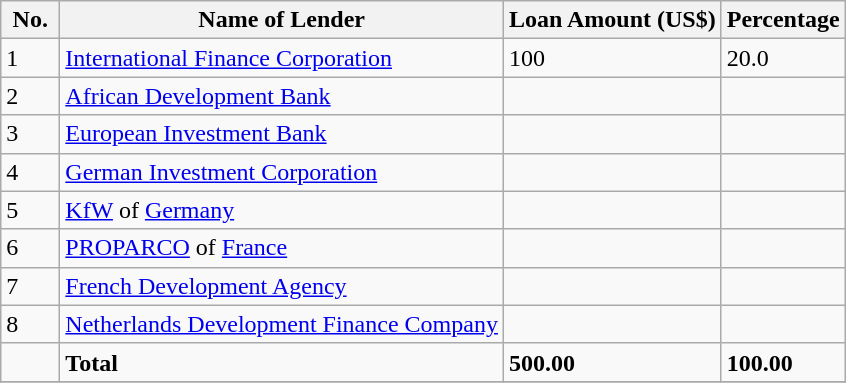<table class="wikitable sortable">
<tr>
<th style="width:2em;">No.</th>
<th>Name of Lender</th>
<th>Loan Amount (US$)</th>
<th>Percentage</th>
</tr>
<tr>
<td>1</td>
<td><a href='#'>International Finance Corporation</a></td>
<td>100</td>
<td>20.0</td>
</tr>
<tr>
<td>2</td>
<td><a href='#'>African Development Bank</a></td>
<td></td>
<td></td>
</tr>
<tr>
<td>3</td>
<td><a href='#'>European Investment Bank</a></td>
<td></td>
<td></td>
</tr>
<tr>
<td>4</td>
<td><a href='#'>German Investment Corporation</a></td>
<td></td>
<td></td>
</tr>
<tr>
<td>5</td>
<td><a href='#'>KfW</a> of <a href='#'>Germany</a></td>
<td></td>
<td></td>
</tr>
<tr>
<td>6</td>
<td><a href='#'>PROPARCO</a> of <a href='#'>France</a></td>
<td></td>
<td></td>
</tr>
<tr>
<td>7</td>
<td><a href='#'>French Development Agency</a></td>
<td></td>
<td></td>
</tr>
<tr>
<td>8</td>
<td><a href='#'>Netherlands Development Finance Company</a></td>
<td></td>
<td></td>
</tr>
<tr>
<td></td>
<td><strong>Total</strong></td>
<td><strong>500.00</strong></td>
<td><strong>100.00</strong></td>
</tr>
<tr>
</tr>
</table>
